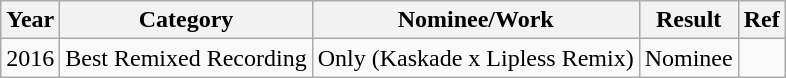<table class="wikitable">
<tr>
<th>Year</th>
<th>Category</th>
<th>Nominee/Work</th>
<th>Result</th>
<th>Ref</th>
</tr>
<tr>
<td>2016</td>
<td>Best Remixed Recording</td>
<td>Only (Kaskade x Lipless Remix)</td>
<td>Nominee</td>
<td></td>
</tr>
</table>
